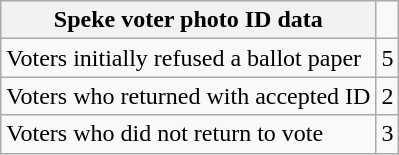<table class="wikitable">
<tr>
<th>Speke voter photo ID data</th>
</tr>
<tr>
<td style="text-align:left">Voters initially refused a ballot paper</td>
<td style="text-align:center">5</td>
</tr>
<tr>
<td style="text-align:left">Voters who returned with accepted ID</td>
<td style="text-align:center">2</td>
</tr>
<tr>
<td style="text-align:left">Voters who did not return to vote</td>
<td style="text-align:center">3</td>
</tr>
</table>
